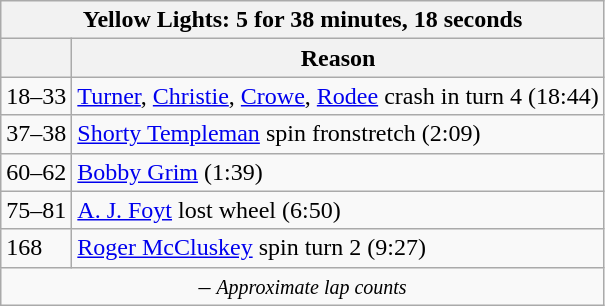<table class="wikitable">
<tr>
<th colspan=2>Yellow Lights: 5 for 38 minutes, 18 seconds</th>
</tr>
<tr>
<th></th>
<th>Reason</th>
</tr>
<tr>
<td>18–33</td>
<td><a href='#'>Turner</a>, <a href='#'>Christie</a>, <a href='#'>Crowe</a>, <a href='#'>Rodee</a> crash in turn 4 (18:44)</td>
</tr>
<tr>
<td>37–38</td>
<td><a href='#'>Shorty Templeman</a> spin fronstretch (2:09)</td>
</tr>
<tr>
<td>60–62</td>
<td><a href='#'>Bobby Grim</a> (1:39)</td>
</tr>
<tr>
<td>75–81</td>
<td><a href='#'>A. J. Foyt</a> lost wheel (6:50)</td>
</tr>
<tr>
<td>168</td>
<td><a href='#'>Roger McCluskey</a> spin turn 2 (9:27)</td>
</tr>
<tr>
<td colspan=2 align=center> – <em><small>Approximate lap counts</small></em></td>
</tr>
</table>
